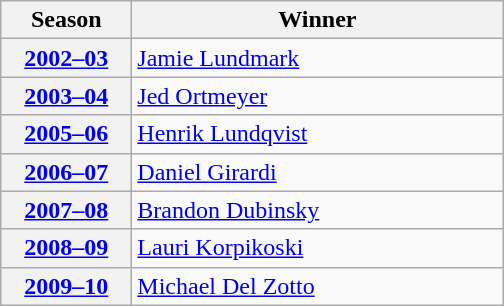<table class="wikitable">
<tr>
<th scope="col" style="width:5em">Season</th>
<th scope="col" style="width:15em">Winner</th>
</tr>
<tr>
<th scope="row"><a href='#'>2002–03</a></th>
<td><a href='#'>Jamie Lundmark</a></td>
</tr>
<tr>
<th scope="row"><a href='#'>2003–04</a></th>
<td><a href='#'>Jed Ortmeyer</a></td>
</tr>
<tr>
<th scope="row"><a href='#'>2005–06</a></th>
<td><a href='#'>Henrik Lundqvist</a></td>
</tr>
<tr>
<th scope="row"><a href='#'>2006–07</a></th>
<td><a href='#'>Daniel Girardi</a></td>
</tr>
<tr>
<th scope="row"><a href='#'>2007–08</a></th>
<td><a href='#'>Brandon Dubinsky</a></td>
</tr>
<tr>
<th scope="row"><a href='#'>2008–09</a></th>
<td><a href='#'>Lauri Korpikoski</a></td>
</tr>
<tr>
<th scope="row"><a href='#'>2009–10</a></th>
<td><a href='#'>Michael Del Zotto</a></td>
</tr>
</table>
